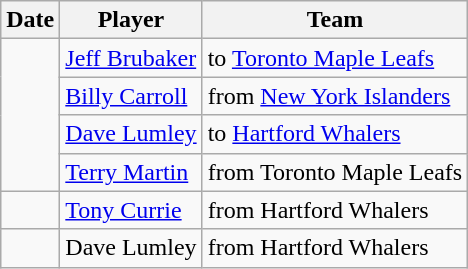<table class="wikitable">
<tr>
<th>Date</th>
<th>Player</th>
<th>Team</th>
</tr>
<tr>
<td rowspan=4></td>
<td><a href='#'>Jeff Brubaker</a></td>
<td>to <a href='#'>Toronto Maple Leafs</a></td>
</tr>
<tr>
<td><a href='#'>Billy Carroll</a></td>
<td>from <a href='#'>New York Islanders</a></td>
</tr>
<tr>
<td><a href='#'>Dave Lumley</a></td>
<td>to <a href='#'>Hartford Whalers</a></td>
</tr>
<tr>
<td><a href='#'>Terry Martin</a></td>
<td>from Toronto Maple Leafs</td>
</tr>
<tr>
<td></td>
<td><a href='#'>Tony Currie</a></td>
<td>from Hartford Whalers</td>
</tr>
<tr>
<td></td>
<td>Dave Lumley</td>
<td>from Hartford Whalers</td>
</tr>
</table>
